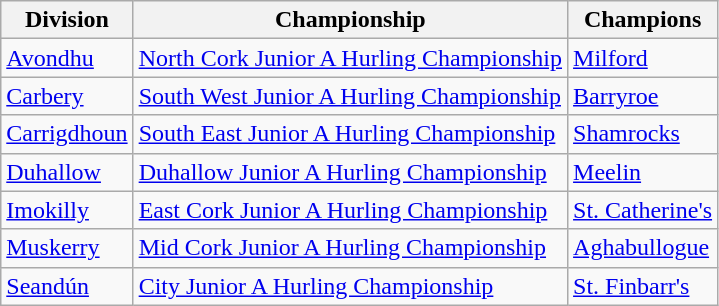<table class="wikitable">
<tr>
<th>Division</th>
<th>Championship</th>
<th>Champions</th>
</tr>
<tr>
<td><a href='#'>Avondhu</a></td>
<td><a href='#'>North Cork Junior A Hurling Championship</a></td>
<td><a href='#'>Milford</a></td>
</tr>
<tr>
<td><a href='#'>Carbery</a></td>
<td><a href='#'>South West Junior A Hurling Championship</a></td>
<td><a href='#'>Barryroe</a></td>
</tr>
<tr>
<td><a href='#'>Carrigdhoun</a></td>
<td><a href='#'>South East Junior A Hurling Championship</a></td>
<td><a href='#'>Shamrocks</a></td>
</tr>
<tr>
<td><a href='#'>Duhallow</a></td>
<td><a href='#'>Duhallow Junior A Hurling Championship</a></td>
<td><a href='#'>Meelin</a></td>
</tr>
<tr>
<td><a href='#'>Imokilly</a></td>
<td><a href='#'>East Cork Junior A Hurling Championship</a></td>
<td><a href='#'>St. Catherine's</a></td>
</tr>
<tr>
<td><a href='#'>Muskerry</a></td>
<td><a href='#'>Mid Cork Junior A Hurling Championship</a></td>
<td><a href='#'>Aghabullogue</a></td>
</tr>
<tr>
<td><a href='#'>Seandún</a></td>
<td><a href='#'>City Junior A Hurling Championship</a></td>
<td><a href='#'>St. Finbarr's</a></td>
</tr>
</table>
